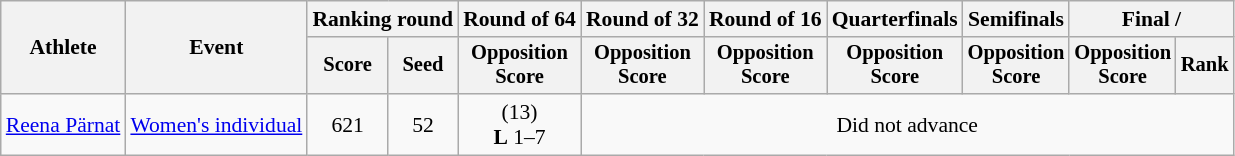<table class="wikitable" style="font-size:90%">
<tr>
<th rowspan="2">Athlete</th>
<th rowspan="2">Event</th>
<th colspan="2">Ranking round</th>
<th>Round of 64</th>
<th>Round of 32</th>
<th>Round of 16</th>
<th>Quarterfinals</th>
<th>Semifinals</th>
<th colspan="2">Final / </th>
</tr>
<tr style="font-size:95%">
<th>Score</th>
<th>Seed</th>
<th>Opposition<br>Score</th>
<th>Opposition<br>Score</th>
<th>Opposition<br>Score</th>
<th>Opposition<br>Score</th>
<th>Opposition<br>Score</th>
<th>Opposition<br>Score</th>
<th>Rank</th>
</tr>
<tr align=center>
<td align=left><a href='#'>Reena Pärnat</a></td>
<td align=left><a href='#'>Women's individual</a></td>
<td>621</td>
<td>52</td>
<td> (13) <br><strong>L</strong> 1–7</td>
<td colspan="6">Did not advance</td>
</tr>
</table>
